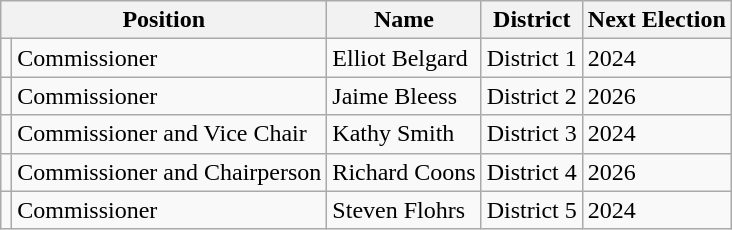<table class="wikitable">
<tr>
<th colspan="2">Position</th>
<th>Name</th>
<th>District</th>
<th>Next Election</th>
</tr>
<tr>
<td></td>
<td>Commissioner</td>
<td>Elliot Belgard</td>
<td>District 1</td>
<td>2024</td>
</tr>
<tr>
<td></td>
<td>Commissioner</td>
<td>Jaime Bleess</td>
<td>District 2</td>
<td>2026</td>
</tr>
<tr>
<td></td>
<td>Commissioner and Vice Chair</td>
<td>Kathy Smith</td>
<td>District 3</td>
<td>2024</td>
</tr>
<tr>
<td></td>
<td>Commissioner and Chairperson</td>
<td>Richard Coons</td>
<td>District 4</td>
<td>2026</td>
</tr>
<tr>
<td></td>
<td>Commissioner</td>
<td>Steven Flohrs</td>
<td>District 5</td>
<td>2024</td>
</tr>
</table>
